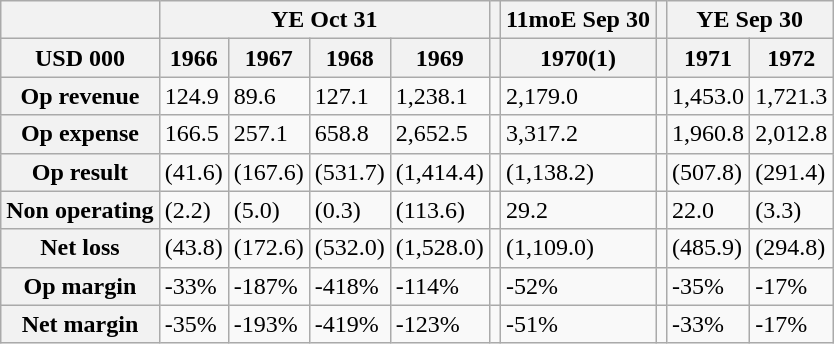<table class="wikitable defaultright">
<tr>
<th></th>
<th colspan="4">YE Oct 31</th>
<th></th>
<th colspan="1">11moE Sep 30</th>
<th></th>
<th colspan="2">YE Sep 30</th>
</tr>
<tr>
<th>USD 000</th>
<th>1966</th>
<th>1967</th>
<th>1968</th>
<th>1969</th>
<th></th>
<th>1970(1)</th>
<th></th>
<th>1971</th>
<th>1972</th>
</tr>
<tr style="vertical-align: top;">
<th>Op revenue</th>
<td>124.9</td>
<td>89.6</td>
<td>127.1</td>
<td>1,238.1</td>
<td></td>
<td>2,179.0</td>
<td></td>
<td>1,453.0</td>
<td>1,721.3</td>
</tr>
<tr style="vertical-align: top;">
<th>Op expense</th>
<td>166.5</td>
<td>257.1</td>
<td>658.8</td>
<td>2,652.5</td>
<td></td>
<td>3,317.2</td>
<td></td>
<td>1,960.8</td>
<td>2,012.8</td>
</tr>
<tr style="vertical-align: top;">
<th>Op result</th>
<td>(41.6)</td>
<td>(167.6)</td>
<td>(531.7)</td>
<td>(1,414.4)</td>
<td></td>
<td>(1,138.2)</td>
<td></td>
<td>(507.8)</td>
<td>(291.4)</td>
</tr>
<tr style="vertical-align: top;">
<th>Non operating</th>
<td>(2.2)</td>
<td>(5.0)</td>
<td>(0.3)</td>
<td>(113.6)</td>
<td></td>
<td>29.2</td>
<td></td>
<td>22.0</td>
<td>(3.3)</td>
</tr>
<tr style="vertical-align: top;">
<th>Net loss</th>
<td>(43.8)</td>
<td>(172.6)</td>
<td>(532.0)</td>
<td>(1,528.0)</td>
<td></td>
<td>(1,109.0)</td>
<td></td>
<td>(485.9)</td>
<td>(294.8)</td>
</tr>
<tr style="vertical-align: top;">
<th>Op margin</th>
<td>-33%</td>
<td>-187%</td>
<td>-418%</td>
<td>-114%</td>
<td></td>
<td>-52%</td>
<td></td>
<td>-35%</td>
<td>-17%</td>
</tr>
<tr style="vertical-align: top;">
<th>Net margin</th>
<td>-35%</td>
<td>-193%</td>
<td>-419%</td>
<td>-123%</td>
<td></td>
<td>-51%</td>
<td></td>
<td>-33%</td>
<td>-17%</td>
</tr>
</table>
